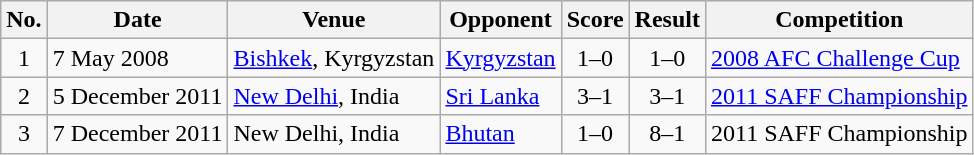<table class="wikitable sortable">
<tr>
<th scope="col">No.</th>
<th scope="col">Date</th>
<th scope="col">Venue</th>
<th scope="col">Opponent</th>
<th scope="col">Score</th>
<th scope="col">Result</th>
<th scope="col">Competition</th>
</tr>
<tr>
<td align="center">1</td>
<td>7 May 2008</td>
<td><a href='#'>Bishkek</a>, Kyrgyzstan</td>
<td> <a href='#'>Kyrgyzstan</a></td>
<td align="center">1–0</td>
<td align="center">1–0</td>
<td><a href='#'>2008 AFC Challenge Cup</a></td>
</tr>
<tr>
<td align="center">2</td>
<td>5 December 2011</td>
<td><a href='#'>New Delhi</a>, India</td>
<td> <a href='#'>Sri Lanka</a></td>
<td align="center">3–1</td>
<td align="center">3–1</td>
<td><a href='#'>2011 SAFF Championship</a></td>
</tr>
<tr>
<td align="center">3</td>
<td>7 December 2011</td>
<td>New Delhi, India</td>
<td> <a href='#'>Bhutan</a></td>
<td align="center">1–0</td>
<td align="center">8–1</td>
<td>2011 SAFF Championship</td>
</tr>
</table>
